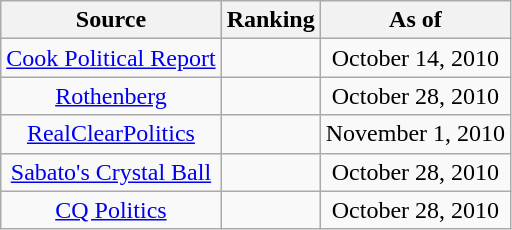<table class="wikitable" style="text-align:center">
<tr>
<th>Source</th>
<th>Ranking</th>
<th>As of</th>
</tr>
<tr>
<td><a href='#'>Cook Political Report</a></td>
<td></td>
<td>October 14, 2010</td>
</tr>
<tr>
<td><a href='#'>Rothenberg</a></td>
<td></td>
<td>October 28, 2010</td>
</tr>
<tr>
<td><a href='#'>RealClearPolitics</a></td>
<td></td>
<td>November 1, 2010</td>
</tr>
<tr>
<td><a href='#'>Sabato's Crystal Ball</a></td>
<td></td>
<td>October 28, 2010</td>
</tr>
<tr>
<td><a href='#'>CQ Politics</a></td>
<td></td>
<td>October 28, 2010</td>
</tr>
</table>
